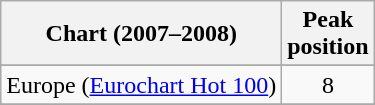<table class="wikitable sortable">
<tr>
<th>Chart (2007–2008)</th>
<th>Peak<br>position</th>
</tr>
<tr>
</tr>
<tr>
</tr>
<tr>
</tr>
<tr>
</tr>
<tr>
<td>Europe (<a href='#'>Eurochart Hot 100</a>)</td>
<td align="center">8</td>
</tr>
<tr>
</tr>
<tr>
</tr>
<tr>
</tr>
<tr>
</tr>
<tr>
</tr>
<tr>
</tr>
<tr>
</tr>
<tr>
</tr>
<tr>
</tr>
<tr>
</tr>
<tr>
</tr>
<tr>
</tr>
<tr>
</tr>
<tr>
</tr>
<tr>
</tr>
</table>
